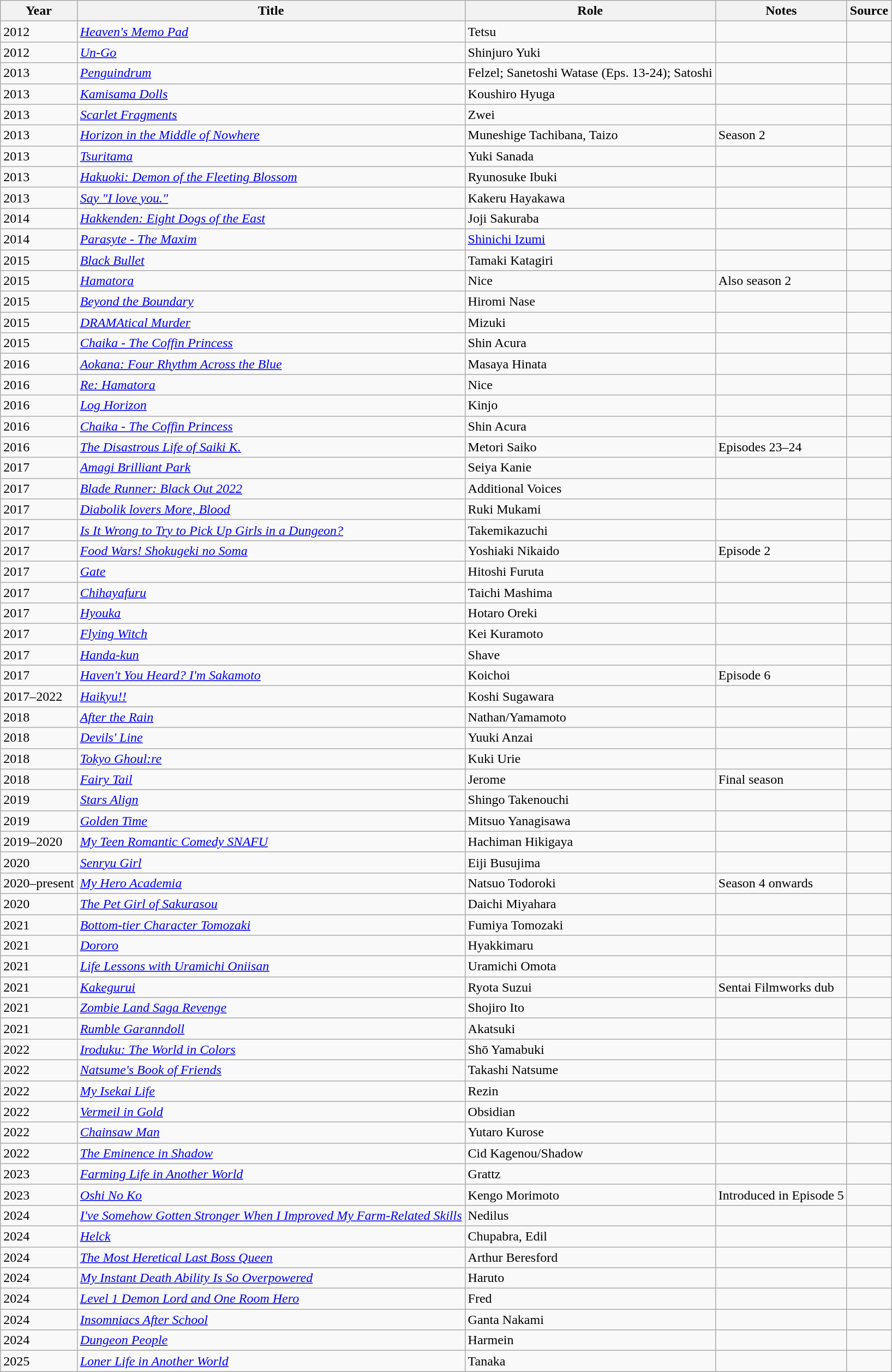<table class="wikitable sortable plainrowheaders">
<tr>
<th>Year</th>
<th>Title</th>
<th>Role</th>
<th class="unsortable">Notes</th>
<th>Source</th>
</tr>
<tr>
<td>2012</td>
<td><em><a href='#'>Heaven's Memo Pad</a></em></td>
<td>Tetsu</td>
<td></td>
<td></td>
</tr>
<tr>
<td>2012</td>
<td><em><a href='#'>Un-Go</a></em></td>
<td>Shinjuro Yuki</td>
<td></td>
<td></td>
</tr>
<tr>
<td>2013</td>
<td><em><a href='#'>Penguindrum</a></em></td>
<td>Felzel; Sanetoshi Watase (Eps. 13-24); Satoshi</td>
<td></td>
<td></td>
</tr>
<tr>
<td>2013</td>
<td><em><a href='#'>Kamisama Dolls</a></em></td>
<td>Koushiro Hyuga</td>
<td></td>
<td></td>
</tr>
<tr>
<td>2013</td>
<td><em><a href='#'>Scarlet Fragments</a></em></td>
<td>Zwei</td>
<td></td>
<td></td>
</tr>
<tr>
<td>2013</td>
<td><em><a href='#'>Horizon in the Middle of Nowhere</a></em></td>
<td>Muneshige Tachibana, Taizo</td>
<td>Season 2</td>
<td></td>
</tr>
<tr>
<td>2013</td>
<td><em><a href='#'>Tsuritama</a></em></td>
<td>Yuki Sanada</td>
<td></td>
<td></td>
</tr>
<tr>
<td>2013</td>
<td><a href='#'><em>Hakuoki: Demon of the Fleeting Blossom</em></a></td>
<td>Ryunosuke Ibuki</td>
<td></td>
<td></td>
</tr>
<tr>
<td>2013</td>
<td><a href='#'><em>Say "I love you."</em></a></td>
<td>Kakeru Hayakawa</td>
<td></td>
<td></td>
</tr>
<tr>
<td>2014</td>
<td><em><a href='#'>Hakkenden: Eight Dogs of the East</a></em></td>
<td>Joji Sakuraba</td>
<td></td>
<td></td>
</tr>
<tr>
<td>2014</td>
<td><a href='#'><em>Parasyte - The Maxim</em></a></td>
<td><a href='#'>Shinichi Izumi</a></td>
<td></td>
<td></td>
</tr>
<tr>
<td>2015</td>
<td><em><a href='#'>Black Bullet</a></em></td>
<td>Tamaki Katagiri</td>
<td></td>
<td></td>
</tr>
<tr>
<td>2015</td>
<td><em><a href='#'>Hamatora</a></em></td>
<td>Nice</td>
<td>Also season 2</td>
<td></td>
</tr>
<tr>
<td>2015</td>
<td><em><a href='#'>Beyond the Boundary</a></em></td>
<td>Hiromi Nase</td>
<td></td>
<td></td>
</tr>
<tr>
<td>2015</td>
<td><a href='#'><em>DRAMAtical Murder</em></a></td>
<td>Mizuki</td>
<td></td>
<td></td>
</tr>
<tr>
<td>2015</td>
<td><em><a href='#'>Chaika - The Coffin Princess</a></em></td>
<td>Shin Acura</td>
<td></td>
<td></td>
</tr>
<tr>
<td>2016</td>
<td><em><a href='#'>Aokana: Four Rhythm Across the Blue</a></em></td>
<td>Masaya Hinata</td>
<td></td>
<td></td>
</tr>
<tr>
<td>2016</td>
<td><a href='#'><em>Re: Hamatora</em></a></td>
<td>Nice</td>
<td></td>
<td></td>
</tr>
<tr>
<td>2016</td>
<td><em><a href='#'>Log Horizon</a></em></td>
<td>Kinjo</td>
<td></td>
<td></td>
</tr>
<tr>
<td>2016</td>
<td><em><a href='#'>Chaika - The Coffin Princess</a></em></td>
<td>Shin Acura</td>
<td></td>
<td></td>
</tr>
<tr>
<td>2016</td>
<td><em><a href='#'>The Disastrous Life of Saiki K.</a></em></td>
<td>Metori Saiko</td>
<td>Episodes 23–24</td>
<td></td>
</tr>
<tr>
<td>2017</td>
<td><em><a href='#'>Amagi Brilliant Park</a></em></td>
<td>Seiya Kanie</td>
<td></td>
<td></td>
</tr>
<tr>
<td>2017</td>
<td><a href='#'><em>Blade Runner: Black Out 2022</em></a></td>
<td>Additional Voices</td>
<td></td>
<td></td>
</tr>
<tr>
<td>2017</td>
<td><a href='#'><em>Diabolik lovers More, Blood</em></a></td>
<td>Ruki Mukami</td>
<td></td>
<td></td>
</tr>
<tr>
<td>2017</td>
<td><em><a href='#'>Is It Wrong to Try to Pick Up Girls in a Dungeon?</a></em></td>
<td>Takemikazuchi</td>
<td></td>
<td></td>
</tr>
<tr>
<td>2017</td>
<td><a href='#'><em>Food Wars! Shokugeki no Soma</em></a></td>
<td>Yoshiaki Nikaido</td>
<td>Episode 2</td>
<td></td>
</tr>
<tr>
<td>2017</td>
<td><a href='#'><em>Gate</em></a></td>
<td>Hitoshi Furuta</td>
<td></td>
<td></td>
</tr>
<tr>
<td>2017</td>
<td><em><a href='#'>Chihayafuru</a></em></td>
<td>Taichi Mashima</td>
<td></td>
<td></td>
</tr>
<tr>
<td>2017</td>
<td><em><a href='#'>Hyouka</a></em></td>
<td>Hotaro Oreki</td>
<td></td>
<td></td>
</tr>
<tr>
<td>2017</td>
<td><em><a href='#'>Flying Witch</a></em></td>
<td>Kei Kuramoto</td>
<td></td>
<td></td>
</tr>
<tr>
<td>2017</td>
<td><a href='#'><em>Handa-kun</em></a></td>
<td>Shave</td>
<td></td>
<td></td>
</tr>
<tr>
<td>2017</td>
<td><em><a href='#'>Haven't You Heard? I'm Sakamoto</a></em></td>
<td>Koichoi</td>
<td>Episode 6</td>
<td></td>
</tr>
<tr>
<td>2017–2022</td>
<td><em><a href='#'>Haikyu!!</a></em></td>
<td>Koshi Sugawara</td>
<td></td>
<td></td>
</tr>
<tr>
<td>2018</td>
<td><em><a href='#'>After the Rain</a></em></td>
<td>Nathan/Yamamoto</td>
<td></td>
<td></td>
</tr>
<tr>
<td>2018</td>
<td><em><a href='#'>Devils' Line</a></em></td>
<td>Yuuki Anzai</td>
<td></td>
<td></td>
</tr>
<tr>
<td>2018</td>
<td><em><a href='#'>Tokyo Ghoul:re</a></em></td>
<td>Kuki Urie</td>
<td></td>
<td></td>
</tr>
<tr>
<td>2018</td>
<td><em><a href='#'>Fairy Tail</a></em></td>
<td>Jerome</td>
<td>Final season</td>
<td></td>
</tr>
<tr>
<td>2019</td>
<td><em><a href='#'>Stars Align</a></em></td>
<td>Shingo Takenouchi</td>
<td></td>
<td></td>
</tr>
<tr>
<td>2019</td>
<td><em><a href='#'>Golden Time</a></em></td>
<td>Mitsuo Yanagisawa</td>
<td></td>
<td></td>
</tr>
<tr>
<td>2019–2020</td>
<td><em><a href='#'>My Teen Romantic Comedy SNAFU</a></em></td>
<td>Hachiman Hikigaya</td>
<td></td>
<td></td>
</tr>
<tr>
<td>2020</td>
<td><em><a href='#'>Senryu Girl</a></em></td>
<td>Eiji Busujima</td>
<td></td>
<td></td>
</tr>
<tr>
<td>2020–present</td>
<td><em><a href='#'>My Hero Academia</a></em></td>
<td>Natsuo Todoroki</td>
<td>Season 4 onwards</td>
<td></td>
</tr>
<tr>
<td>2020</td>
<td><em><a href='#'>The Pet Girl of Sakurasou</a></em></td>
<td>Daichi Miyahara</td>
<td></td>
<td></td>
</tr>
<tr>
<td>2021</td>
<td><em><a href='#'>Bottom-tier Character Tomozaki</a></em></td>
<td>Fumiya Tomozaki</td>
<td></td>
<td></td>
</tr>
<tr>
<td>2021</td>
<td><em><a href='#'>Dororo</a></em></td>
<td>Hyakkimaru</td>
<td></td>
<td></td>
</tr>
<tr>
<td>2021</td>
<td><em><a href='#'>Life Lessons with Uramichi Oniisan</a></em></td>
<td>Uramichi Omota</td>
<td></td>
<td></td>
</tr>
<tr>
<td>2021</td>
<td><em><a href='#'>Kakegurui</a></em></td>
<td>Ryota Suzui</td>
<td>Sentai Filmworks dub</td>
<td></td>
</tr>
<tr>
<td>2021</td>
<td><a href='#'><em>Zombie Land Saga Revenge</em></a></td>
<td>Shojiro Ito</td>
<td></td>
<td></td>
</tr>
<tr>
<td>2021</td>
<td><em><a href='#'>Rumble Garanndoll</a></em></td>
<td>Akatsuki</td>
<td></td>
<td></td>
</tr>
<tr>
<td>2022</td>
<td><em><a href='#'>Iroduku: The World in Colors</a></em></td>
<td>Shō Yamabuki</td>
<td></td>
<td></td>
</tr>
<tr>
<td>2022</td>
<td><em><a href='#'>Natsume's Book of Friends</a></em></td>
<td>Takashi Natsume</td>
<td></td>
<td></td>
</tr>
<tr>
<td>2022</td>
<td><em><a href='#'>My Isekai Life</a></em></td>
<td>Rezin</td>
<td></td>
<td></td>
</tr>
<tr>
<td>2022</td>
<td><em><a href='#'>Vermeil in Gold</a></em></td>
<td>Obsidian</td>
<td></td>
<td></td>
</tr>
<tr>
<td>2022</td>
<td><em><a href='#'>Chainsaw Man</a></em></td>
<td>Yutaro Kurose</td>
<td></td>
<td></td>
</tr>
<tr>
<td>2022</td>
<td><em><a href='#'>The Eminence in Shadow</a></em></td>
<td>Cid Kagenou/Shadow</td>
<td></td>
<td></td>
</tr>
<tr>
<td>2023</td>
<td><em><a href='#'>Farming Life in Another World</a></em></td>
<td>Grattz</td>
<td></td>
<td></td>
</tr>
<tr>
<td>2023</td>
<td><em><a href='#'>Oshi No Ko</a></em></td>
<td>Kengo Morimoto</td>
<td>Introduced in Episode 5</td>
<td></td>
</tr>
<tr>
<td>2024</td>
<td><em><a href='#'>I've Somehow Gotten Stronger When I Improved My Farm-Related Skills</a></em></td>
<td>Nedilus</td>
<td></td>
<td></td>
</tr>
<tr>
<td>2024</td>
<td><em><a href='#'>Helck</a></em></td>
<td>Chupabra, Edil</td>
<td></td>
<td></td>
</tr>
<tr>
<td>2024</td>
<td><em><a href='#'>The Most Heretical Last Boss Queen</a></em></td>
<td>Arthur Beresford</td>
<td></td>
<td></td>
</tr>
<tr>
<td>2024</td>
<td><em><a href='#'>My Instant Death Ability Is So Overpowered</a></em></td>
<td>Haruto</td>
<td></td>
<td></td>
</tr>
<tr>
<td>2024</td>
<td><em><a href='#'>Level 1 Demon Lord and One Room Hero</a></em></td>
<td>Fred</td>
<td></td>
<td></td>
</tr>
<tr>
<td>2024</td>
<td><em><a href='#'>Insomniacs After School</a></em></td>
<td>Ganta Nakami</td>
<td></td>
<td></td>
</tr>
<tr>
<td>2024</td>
<td><em><a href='#'>Dungeon People</a></em></td>
<td>Harmein</td>
<td></td>
<td></td>
</tr>
<tr>
<td>2025</td>
<td><em><a href='#'>Loner Life in Another World</a></em></td>
<td>Tanaka</td>
<td></td>
<td></td>
</tr>
</table>
